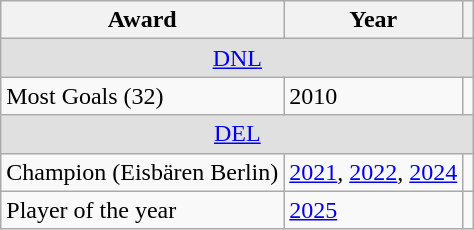<table class="wikitable">
<tr>
<th>Award</th>
<th>Year</th>
<th></th>
</tr>
<tr ALIGN="center" bgcolor="#e0e0e0">
<td colspan="3"><a href='#'>DNL</a></td>
</tr>
<tr>
<td>Most Goals (32)</td>
<td>2010</td>
<td></td>
</tr>
<tr ALIGN="center" bgcolor="#e0e0e0">
<td colspan="3"><a href='#'>DEL</a></td>
</tr>
<tr>
<td>Champion (Eisbären Berlin)</td>
<td><a href='#'>2021</a>, <a href='#'>2022</a>, <a href='#'>2024</a></td>
<td></td>
</tr>
<tr>
<td>Player of the year</td>
<td><a href='#'>2025</a></td>
<td></td>
</tr>
</table>
